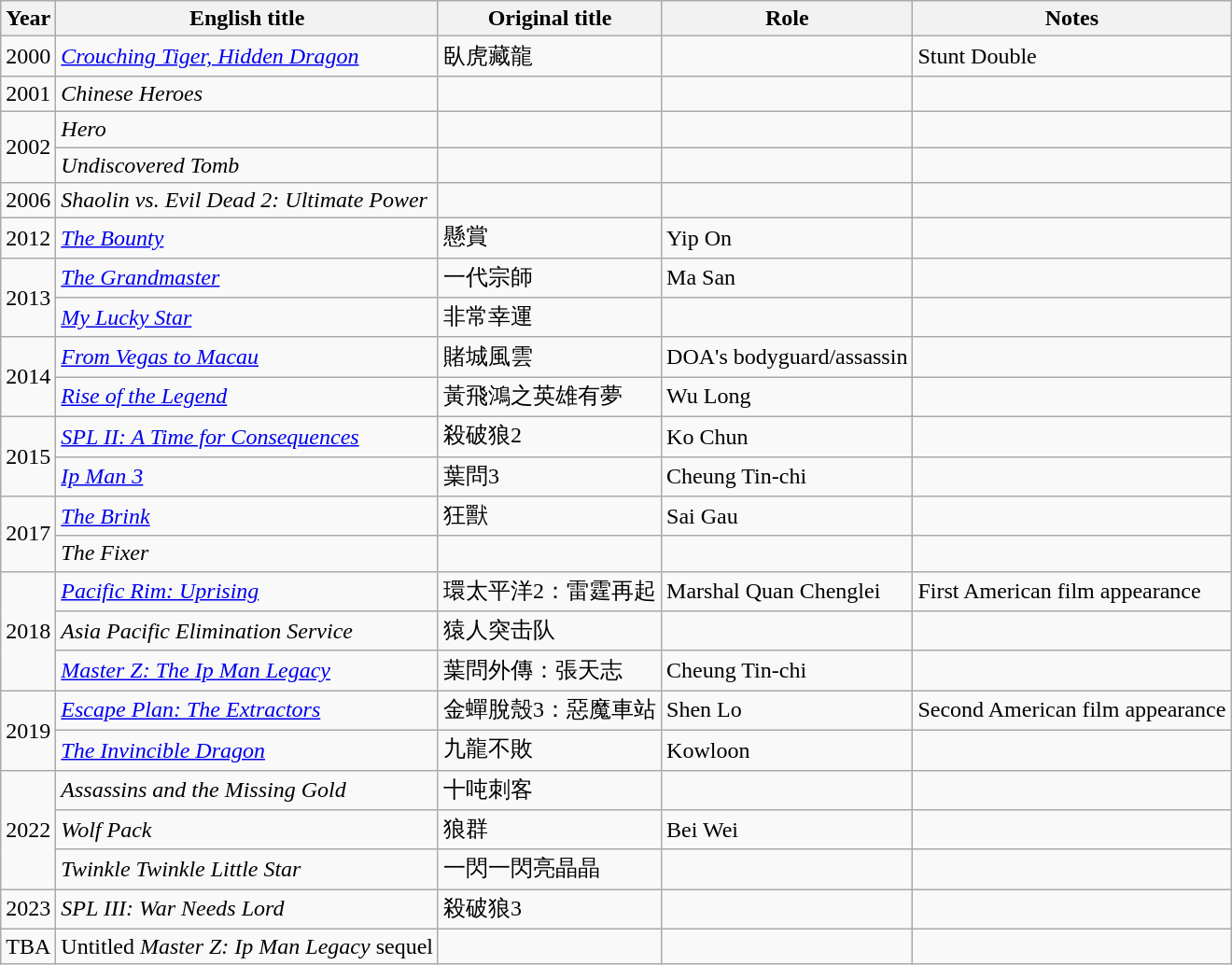<table class="wikitable sortable">
<tr>
<th>Year</th>
<th>English title</th>
<th>Original title</th>
<th>Role</th>
<th class="unsortable">Notes</th>
</tr>
<tr>
<td>2000</td>
<td><em><a href='#'>Crouching Tiger, Hidden Dragon</a></em></td>
<td>臥虎藏龍</td>
<td></td>
<td>Stunt Double</td>
</tr>
<tr>
<td>2001</td>
<td><em>Chinese Heroes</em></td>
<td></td>
<td></td>
<td></td>
</tr>
<tr>
<td rowspan="2">2002</td>
<td><em>Hero</em></td>
<td></td>
<td></td>
<td></td>
</tr>
<tr>
<td><em>Undiscovered Tomb</em></td>
<td></td>
<td></td>
<td></td>
</tr>
<tr>
<td>2006</td>
<td><em>Shaolin vs. Evil Dead 2: Ultimate Power</em></td>
<td></td>
<td></td>
<td></td>
</tr>
<tr>
<td>2012</td>
<td><em><a href='#'>The Bounty</a></em></td>
<td>懸賞</td>
<td>Yip On</td>
<td></td>
</tr>
<tr>
<td rowspan="2">2013</td>
<td><em><a href='#'>The Grandmaster</a></em></td>
<td>一代宗師</td>
<td>Ma San</td>
<td></td>
</tr>
<tr>
<td><em><a href='#'>My Lucky Star</a></em></td>
<td>非常幸運</td>
<td></td>
<td></td>
</tr>
<tr>
<td rowspan="2">2014</td>
<td><em><a href='#'>From Vegas to Macau</a></em></td>
<td>賭城風雲</td>
<td>DOA's bodyguard/assassin</td>
<td></td>
</tr>
<tr>
<td><em><a href='#'>Rise of the Legend</a></em></td>
<td>黃飛鴻之英雄有夢</td>
<td>Wu Long</td>
<td></td>
</tr>
<tr>
<td rowspan="2">2015</td>
<td><em><a href='#'>SPL II: A Time for Consequences</a></em></td>
<td>殺破狼2</td>
<td>Ko Chun</td>
<td></td>
</tr>
<tr>
<td><em><a href='#'>Ip Man 3</a></em></td>
<td>葉問3</td>
<td>Cheung Tin-chi</td>
<td></td>
</tr>
<tr>
<td rowspan="2">2017</td>
<td><em><a href='#'>The Brink</a></em></td>
<td>狂獸</td>
<td>Sai Gau</td>
<td></td>
</tr>
<tr>
<td><em>The Fixer</em></td>
<td></td>
<td></td>
<td></td>
</tr>
<tr>
<td rowspan="3">2018</td>
<td><em><a href='#'>Pacific Rim: Uprising</a></em></td>
<td>環太平洋2：雷霆再起</td>
<td>Marshal Quan Chenglei</td>
<td>First American film appearance</td>
</tr>
<tr>
<td><em>Asia Pacific Elimination Service</em></td>
<td>猿人突击队</td>
<td></td>
<td></td>
</tr>
<tr>
<td><em><a href='#'>Master Z: The Ip Man Legacy</a></em></td>
<td>葉問外傳：張天志</td>
<td>Cheung Tin-chi</td>
<td></td>
</tr>
<tr>
<td rowspan="2">2019</td>
<td><em><a href='#'>Escape Plan: The Extractors</a></em></td>
<td>金蟬脫殼3：惡魔車站</td>
<td>Shen Lo</td>
<td>Second American film appearance</td>
</tr>
<tr>
<td><em><a href='#'>The Invincible Dragon</a></em></td>
<td>九龍不敗</td>
<td>Kowloon</td>
<td></td>
</tr>
<tr>
<td rowspan="3">2022</td>
<td><em>Assassins and the Missing Gold</em></td>
<td>十吨刺客</td>
<td></td>
<td></td>
</tr>
<tr>
<td><em>Wolf Pack</em></td>
<td>狼群</td>
<td>Bei Wei</td>
<td></td>
</tr>
<tr>
<td><em>Twinkle Twinkle Little Star</em></td>
<td>一閃一閃亮晶晶</td>
<td></td>
<td></td>
</tr>
<tr>
<td>2023</td>
<td><em>SPL III: War Needs Lord</em></td>
<td>殺破狼3</td>
<td></td>
<td></td>
</tr>
<tr>
<td>TBA</td>
<td>Untitled <em>Master Z: Ip Man Legacy</em> sequel</td>
<td></td>
<td></td>
<td></td>
</tr>
</table>
